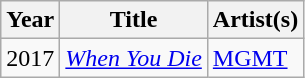<table class="wikitable sortable">
<tr>
<th>Year</th>
<th>Title</th>
<th>Artist(s)</th>
</tr>
<tr>
<td>2017</td>
<td><em><a href='#'>When You Die</a></em></td>
<td><a href='#'>MGMT</a></td>
</tr>
</table>
